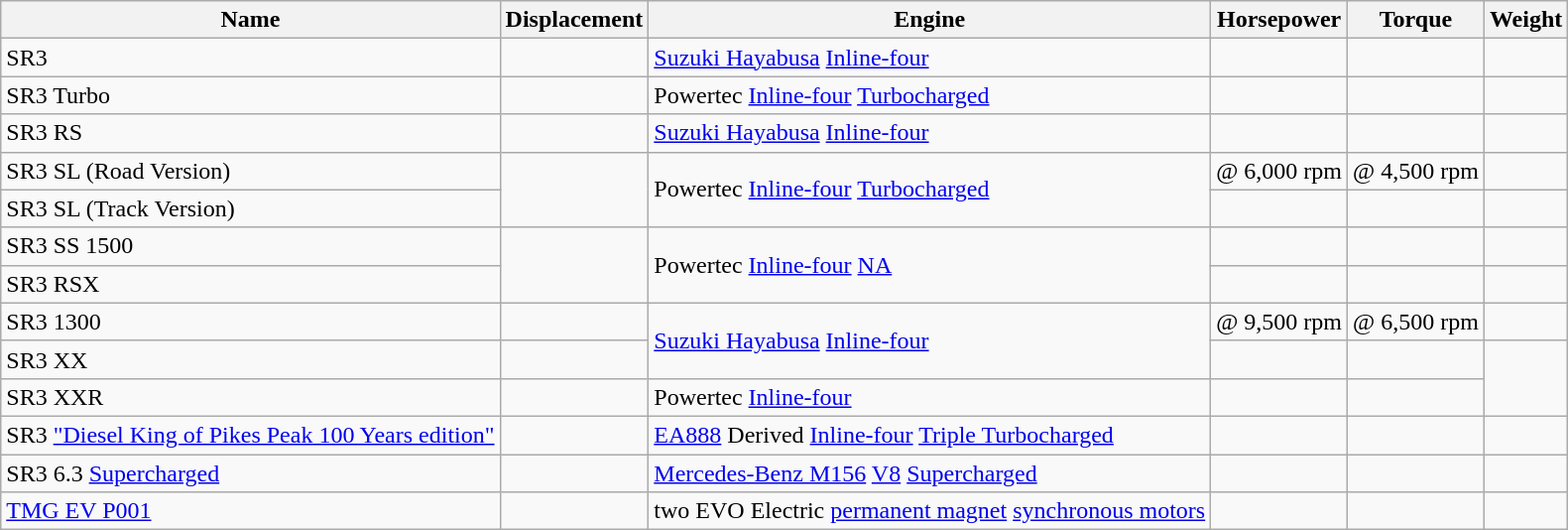<table class="wikitable sortable">
<tr>
<th>Name</th>
<th>Displacement</th>
<th>Engine</th>
<th>Horsepower</th>
<th>Torque</th>
<th>Weight</th>
</tr>
<tr>
<td>SR3</td>
<td></td>
<td><a href='#'>Suzuki Hayabusa</a> <a href='#'>Inline-four</a></td>
<td></td>
<td></td>
<td></td>
</tr>
<tr>
<td>SR3 Turbo</td>
<td></td>
<td>Powertec <a href='#'>Inline-four</a> <a href='#'>Turbocharged</a></td>
<td></td>
<td></td>
<td></td>
</tr>
<tr>
<td>SR3 RS</td>
<td></td>
<td><a href='#'>Suzuki Hayabusa</a> <a href='#'>Inline-four</a></td>
<td></td>
<td></td>
<td></td>
</tr>
<tr>
<td>SR3 SL (Road Version)</td>
<td rowspan="2"></td>
<td rowspan="2">Powertec <a href='#'>Inline-four</a> <a href='#'>Turbocharged</a></td>
<td> @ 6,000 rpm</td>
<td> @ 4,500 rpm</td>
<td></td>
</tr>
<tr>
<td>SR3 SL (Track Version)</td>
<td></td>
<td></td>
<td></td>
</tr>
<tr>
<td>SR3 SS 1500</td>
<td rowspan="2"></td>
<td rowspan="2">Powertec <a href='#'>Inline-four</a> <a href='#'>NA</a></td>
<td></td>
<td></td>
<td></td>
</tr>
<tr>
<td>SR3 RSX</td>
<td></td>
<td></td>
<td></td>
</tr>
<tr>
<td>SR3 1300</td>
<td></td>
<td rowspan="2"><a href='#'>Suzuki Hayabusa</a> <a href='#'>Inline-four</a></td>
<td> @ 9,500 rpm</td>
<td> @ 6,500 rpm</td>
<td></td>
</tr>
<tr>
<td>SR3 XX</td>
<td></td>
<td></td>
<td></td>
<td rowspan="2"></td>
</tr>
<tr>
<td>SR3 XXR</td>
<td></td>
<td>Powertec <a href='#'>Inline-four</a></td>
<td></td>
<td></td>
</tr>
<tr>
<td>SR3 <a href='#'>"Diesel King of Pikes Peak 100 Years edition"</a></td>
<td></td>
<td><a href='#'>EA888</a> Derived <a href='#'>Inline-four</a> <a href='#'>Triple Turbocharged</a></td>
<td></td>
<td></td>
<td></td>
</tr>
<tr>
<td>SR3 6.3 <a href='#'>Supercharged</a></td>
<td></td>
<td><a href='#'>Mercedes-Benz M156</a> <a href='#'>V8</a> <a href='#'>Supercharged</a></td>
<td></td>
<td></td>
<td></td>
</tr>
<tr>
<td><a href='#'>TMG EV P001</a></td>
<td></td>
<td>two EVO Electric <a href='#'>permanent magnet</a> <a href='#'>synchronous motors</a></td>
<td></td>
<td></td>
<td></td>
</tr>
</table>
